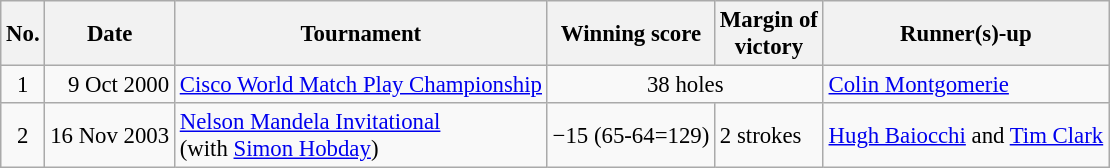<table class="wikitable" style="font-size:95%;">
<tr>
<th>No.</th>
<th>Date</th>
<th>Tournament</th>
<th>Winning score</th>
<th>Margin of<br>victory</th>
<th>Runner(s)-up</th>
</tr>
<tr>
<td align=center>1</td>
<td align=right>9 Oct 2000</td>
<td><a href='#'>Cisco World Match Play Championship</a></td>
<td colspan=2 align=center>38 holes</td>
<td> <a href='#'>Colin Montgomerie</a></td>
</tr>
<tr>
<td align=center>2</td>
<td align=right>16 Nov 2003</td>
<td><a href='#'>Nelson Mandela Invitational</a><br>(with  <a href='#'>Simon Hobday</a>)</td>
<td>−15 (65-64=129)</td>
<td>2 strokes</td>
<td> <a href='#'>Hugh Baiocchi</a> and  <a href='#'>Tim Clark</a></td>
</tr>
</table>
